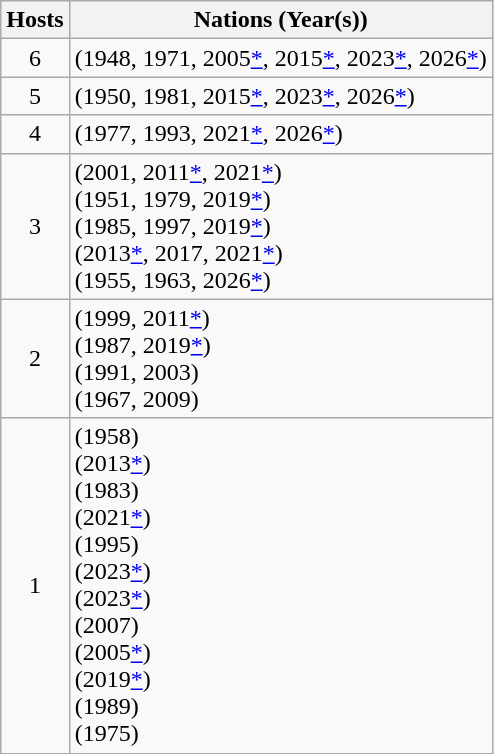<table class="wikitable">
<tr>
<th>Hosts</th>
<th>Nations (Year(s))</th>
</tr>
<tr>
<td align=center>6</td>
<td> (1948, 1971, 2005<a href='#'>*</a>, 2015<a href='#'>*</a>, 2023<a href='#'>*</a>, 2026<a href='#'>*</a>)</td>
</tr>
<tr>
<td align=center>5</td>
<td> (1950, 1981, 2015<a href='#'>*</a>, 2023<a href='#'>*</a>, 2026<a href='#'>*</a>)</td>
</tr>
<tr>
<td align=center>4</td>
<td> (1977, 1993, 2021<a href='#'>*</a>, 2026<a href='#'>*</a>)</td>
</tr>
<tr>
<td align=center>3</td>
<td> (2001, 2011<a href='#'>*</a>, 2021<a href='#'>*</a>) <br>  (1951, 1979, 2019<a href='#'>*</a>) <br>  (1985, 1997, 2019<a href='#'>*</a>) <br>  (2013<a href='#'>*</a>, 2017, 2021<a href='#'>*</a>) <br>  (1955, 1963, 2026<a href='#'>*</a>)</td>
</tr>
<tr>
<td align=center>2</td>
<td> (1999, 2011<a href='#'>*</a>) <br>  (1987, 2019<a href='#'>*</a>) <br>  (1991, 2003) <br>  (1967, 2009)</td>
</tr>
<tr>
<td align=center>1</td>
<td><em></em> (1958) <br>  (2013<a href='#'>*</a>) <br> <em></em> (1983) <br>  (2021<a href='#'>*</a>) <br>  (1995) <br>  (2023<a href='#'>*</a>) <br>  (2023<a href='#'>*</a>) <br>  (2007) <br> <em></em> (2005<a href='#'>*</a>) <br>  (2019<a href='#'>*</a>) <br>  (1989) <br> <em></em> (1975)</td>
</tr>
</table>
